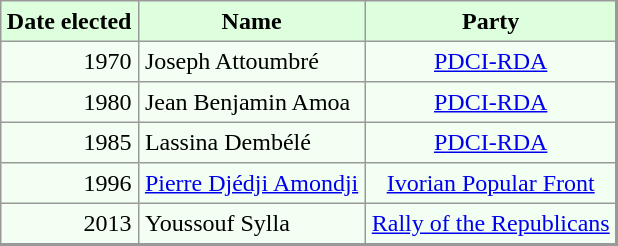<table align="center" rules="all" cellspacing="0" cellpadding="4" style="border: 1px solid #999; border-right: 2px solid #999; border-bottom: 2px solid #999; background: #f3fff3">
<tr style="background: #ddffdd">
<th>Date elected</th>
<th>Name</th>
<th>Party</th>
</tr>
<tr>
<td align=right>1970</td>
<td>Joseph Attoumbré</td>
<td align="center"><a href='#'>PDCI-RDA</a></td>
</tr>
<tr>
<td align=right>1980</td>
<td>Jean Benjamin Amoa</td>
<td align="center"><a href='#'>PDCI-RDA</a></td>
</tr>
<tr>
<td align=right>1985</td>
<td>Lassina Dembélé</td>
<td align="center"><a href='#'>PDCI-RDA</a></td>
</tr>
<tr>
<td align=right>1996</td>
<td><a href='#'>Pierre Djédji Amondji</a></td>
<td align="center"><a href='#'>Ivorian Popular Front</a></td>
</tr>
<tr>
<td align=right>2013</td>
<td>Youssouf Sylla</td>
<td align="center"><a href='#'>Rally of the Republicans</a></td>
</tr>
</table>
